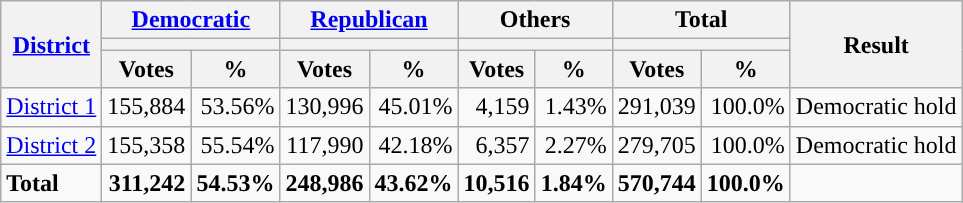<table class="wikitable plainrowheaders sortable" style="font-size:100%; text-align:right;">
<tr>
<th scope=col rowspan=3><a href='#'>District</a></th>
<th scope=col colspan=2><a href='#'>Democratic</a></th>
<th scope=col colspan=2><a href='#'>Republican</a></th>
<th scope=col colspan=2>Others</th>
<th scope=col colspan=2>Total</th>
<th scope=col rowspan=3>Result</th>
</tr>
<tr>
<th scope=col colspan=2 style="background:"></th>
<th scope=col colspan=2 style="background:"></th>
<th scope=col colspan=2></th>
<th scope=col colspan=2></th>
</tr>
<tr>
<th scope=col data-sort-type="number">Votes</th>
<th scope=col data-sort-type="number">%</th>
<th scope=col data-sort-type="number">Votes</th>
<th scope=col data-sort-type="number">%</th>
<th scope=col data-sort-type="number">Votes</th>
<th scope=col data-sort-type="number">%</th>
<th scope=col data-sort-type="number">Votes</th>
<th scope=col data-sort-type="number">%</th>
</tr>
<tr>
<td align=left><a href='#'>District 1</a></td>
<td>155,884</td>
<td>53.56%</td>
<td>130,996</td>
<td>45.01%</td>
<td>4,159</td>
<td>1.43%</td>
<td>291,039</td>
<td>100.0%</td>
<td align=left>Democratic hold</td>
</tr>
<tr>
<td align=left><a href='#'>District 2</a></td>
<td>155,358</td>
<td>55.54%</td>
<td>117,990</td>
<td>42.18%</td>
<td>6,357</td>
<td>2.27%</td>
<td>279,705</td>
<td>100.0%</td>
<td align=left>Democratic hold</td>
</tr>
<tr class="sortbottom" style="font-weight:bold">
<td align=left>Total</td>
<td>311,242</td>
<td>54.53%</td>
<td>248,986</td>
<td>43.62%</td>
<td>10,516</td>
<td>1.84%</td>
<td>570,744</td>
<td>100.0%</td>
<td></td>
</tr>
</table>
